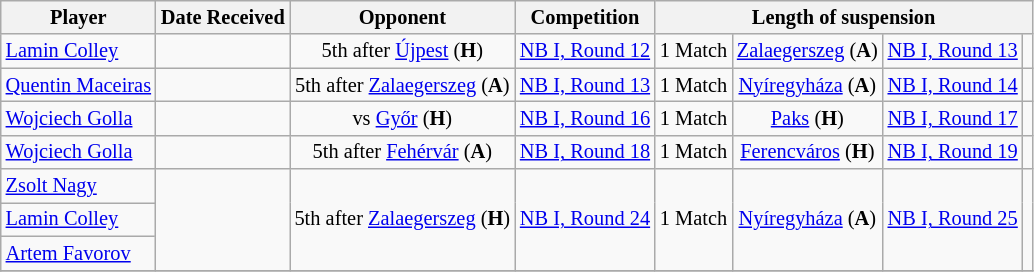<table class="wikitable" style="text-align:center; font-size:85%;">
<tr>
<th>Player</th>
<th>Date Received</th>
<th>Opponent</th>
<th>Competition</th>
<th colspan="4">Length of suspension</th>
</tr>
<tr>
<td align="left"> <a href='#'>Lamin Colley</a></td>
<td></td>
<td>5th  after <a href='#'>Újpest</a> (<strong>H</strong>)</td>
<td><a href='#'>NB I, Round 12</a></td>
<td>1 Match</td>
<td><a href='#'>Zalaegerszeg</a> (<strong>A</strong>)</td>
<td><a href='#'>NB I, Round 13</a></td>
<td></td>
</tr>
<tr>
<td align="left"> <a href='#'>Quentin Maceiras</a></td>
<td></td>
<td>5th  after <a href='#'>Zalaegerszeg</a> (<strong>A</strong>)</td>
<td><a href='#'>NB I, Round 13</a></td>
<td>1 Match</td>
<td><a href='#'>Nyíregyháza</a> (<strong>A</strong>)</td>
<td><a href='#'>NB I, Round 14</a></td>
<td></td>
</tr>
<tr>
<td align="left"> <a href='#'>Wojciech Golla</a></td>
<td></td>
<td> vs <a href='#'>Győr</a> (<strong>H</strong>)</td>
<td><a href='#'>NB I, Round 16</a></td>
<td>1 Match</td>
<td><a href='#'>Paks</a> (<strong>H</strong>)</td>
<td><a href='#'>NB I, Round 17</a></td>
<td></td>
</tr>
<tr>
<td align="left"> <a href='#'>Wojciech Golla</a></td>
<td></td>
<td>5th  after <a href='#'>Fehérvár</a> (<strong>A</strong>)</td>
<td><a href='#'>NB I, Round 18</a></td>
<td>1 Match</td>
<td><a href='#'>Ferencváros</a> (<strong>H</strong>)</td>
<td><a href='#'>NB I, Round 19</a></td>
<td></td>
</tr>
<tr>
<td align="left"> <a href='#'>Zsolt Nagy</a></td>
<td rowspan="3"></td>
<td rowspan="3">5th  after <a href='#'>Zalaegerszeg</a> (<strong>H</strong>)</td>
<td rowspan="3"><a href='#'>NB I, Round 24</a></td>
<td rowspan="3">1 Match</td>
<td rowspan="3"><a href='#'>Nyíregyháza</a> (<strong>A</strong>)</td>
<td rowspan="3"><a href='#'>NB I, Round 25</a></td>
<td rowspan="3"></td>
</tr>
<tr>
<td align="left"> <a href='#'>Lamin Colley</a></td>
</tr>
<tr>
<td align="left"> <a href='#'>Artem Favorov</a></td>
</tr>
<tr>
</tr>
</table>
